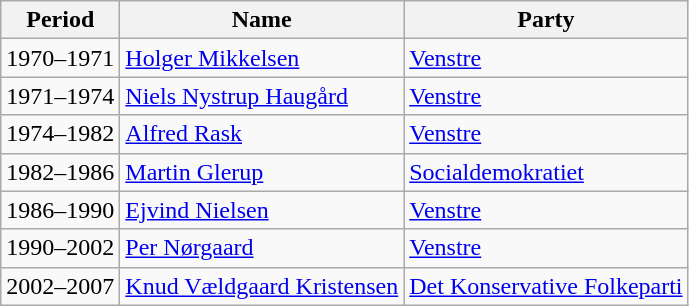<table class="wikitable">
<tr>
<th>Period</th>
<th>Name</th>
<th>Party</th>
</tr>
<tr>
<td>1970–1971</td>
<td><a href='#'>Holger Mikkelsen</a></td>
<td><a href='#'>Venstre</a></td>
</tr>
<tr>
<td>1971–1974</td>
<td><a href='#'>Niels Nystrup Haugård</a></td>
<td><a href='#'>Venstre</a></td>
</tr>
<tr>
<td>1974–1982</td>
<td><a href='#'>Alfred Rask</a></td>
<td><a href='#'>Venstre</a></td>
</tr>
<tr>
<td>1982–1986</td>
<td><a href='#'>Martin Glerup</a></td>
<td><a href='#'>Socialdemokratiet</a></td>
</tr>
<tr>
<td>1986–1990</td>
<td><a href='#'>Ejvind Nielsen</a></td>
<td><a href='#'>Venstre</a></td>
</tr>
<tr>
<td>1990–2002</td>
<td><a href='#'>Per Nørgaard</a></td>
<td><a href='#'>Venstre</a></td>
</tr>
<tr>
<td>2002–2007</td>
<td><a href='#'>Knud Vældgaard Kristensen</a></td>
<td><a href='#'>Det Konservative Folkeparti</a></td>
</tr>
</table>
